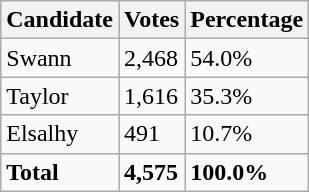<table class="wikitable">
<tr>
<th>Candidate</th>
<th>Votes</th>
<th>Percentage</th>
</tr>
<tr>
<td>Swann</td>
<td>2,468</td>
<td>54.0%</td>
</tr>
<tr>
<td>Taylor</td>
<td>1,616</td>
<td>35.3%</td>
</tr>
<tr>
<td>Elsalhy</td>
<td>491</td>
<td>10.7%</td>
</tr>
<tr>
<td><strong>Total</strong></td>
<td><strong>4,575</strong></td>
<td><strong>100.0%</strong></td>
</tr>
</table>
